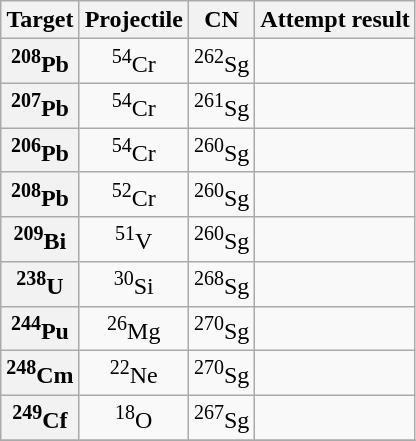<table class="wikitable" style="text-align:center">
<tr>
<th>Target</th>
<th>Projectile</th>
<th>CN</th>
<th>Attempt result</th>
</tr>
<tr ->
<th><sup>208</sup>Pb</th>
<td><sup>54</sup>Cr</td>
<td><sup>262</sup>Sg</td>
<td></td>
</tr>
<tr>
<th><sup>207</sup>Pb</th>
<td><sup>54</sup>Cr</td>
<td><sup>261</sup>Sg</td>
<td></td>
</tr>
<tr>
<th><sup>206</sup>Pb</th>
<td><sup>54</sup>Cr</td>
<td><sup>260</sup>Sg</td>
<td></td>
</tr>
<tr>
<th><sup>208</sup>Pb</th>
<td><sup>52</sup>Cr</td>
<td><sup>260</sup>Sg</td>
<td></td>
</tr>
<tr>
<th><sup>209</sup>Bi</th>
<td><sup>51</sup>V</td>
<td><sup>260</sup>Sg</td>
<td></td>
</tr>
<tr>
<th><sup>238</sup>U</th>
<td><sup>30</sup>Si</td>
<td><sup>268</sup>Sg</td>
<td></td>
</tr>
<tr>
<th><sup>244</sup>Pu</th>
<td><sup>26</sup>Mg</td>
<td><sup>270</sup>Sg</td>
<td></td>
</tr>
<tr>
<th><sup>248</sup>Cm</th>
<td><sup>22</sup>Ne</td>
<td><sup>270</sup>Sg</td>
<td></td>
</tr>
<tr>
<th><sup>249</sup>Cf</th>
<td><sup>18</sup>O</td>
<td><sup>267</sup>Sg</td>
<td></td>
</tr>
<tr>
</tr>
</table>
